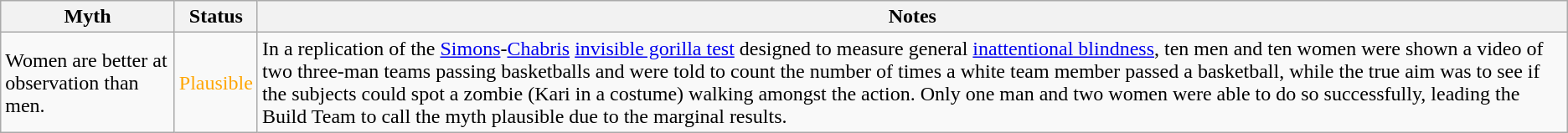<table class="wikitable plainrowheaders">
<tr>
<th scope"col">Myth</th>
<th scope"col">Status</th>
<th scope"col">Notes</th>
</tr>
<tr>
<td scope"row">Women are better at observation than men.</td>
<td style="color:orange">Plausible</td>
<td>In a replication of the <a href='#'>Simons</a>-<a href='#'>Chabris</a> <a href='#'>invisible gorilla test</a> designed to measure general <a href='#'>inattentional blindness</a>, ten men and ten women were shown a video of two three-man teams passing basketballs and were told to count the number of times a white team member passed a basketball, while the true aim was to see if the subjects could spot a zombie (Kari in a costume) walking amongst the action. Only one man and two women were able to do so successfully, leading the Build Team to call the myth plausible due to the marginal results.</td>
</tr>
</table>
